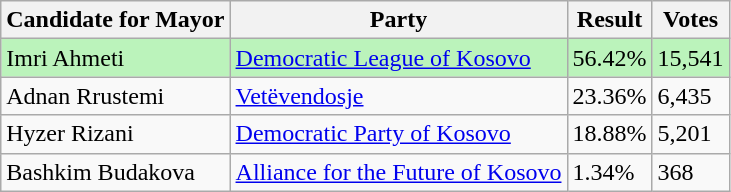<table class=wikitable>
<tr>
<th>Candidate for Mayor</th>
<th>Party</th>
<th>Result</th>
<th>Votes</th>
</tr>
<tr>
<td style="background:#BBF3BB;">Imri Ahmeti</td>
<td style="background:#BBF3BB;"><a href='#'>Democratic League of Kosovo</a></td>
<td style="background:#BBF3BB;">56.42%</td>
<td style="background:#BBF3BB;">15,541</td>
</tr>
<tr>
<td>Adnan Rrustemi</td>
<td><a href='#'>Vetëvendosje</a></td>
<td>23.36%</td>
<td>6,435</td>
</tr>
<tr>
<td>Hyzer Rizani</td>
<td><a href='#'>Democratic Party of Kosovo</a></td>
<td>18.88%</td>
<td>5,201</td>
</tr>
<tr>
<td>Bashkim Budakova</td>
<td><a href='#'>Alliance for the Future of Kosovo</a></td>
<td>1.34%</td>
<td>368</td>
</tr>
</table>
